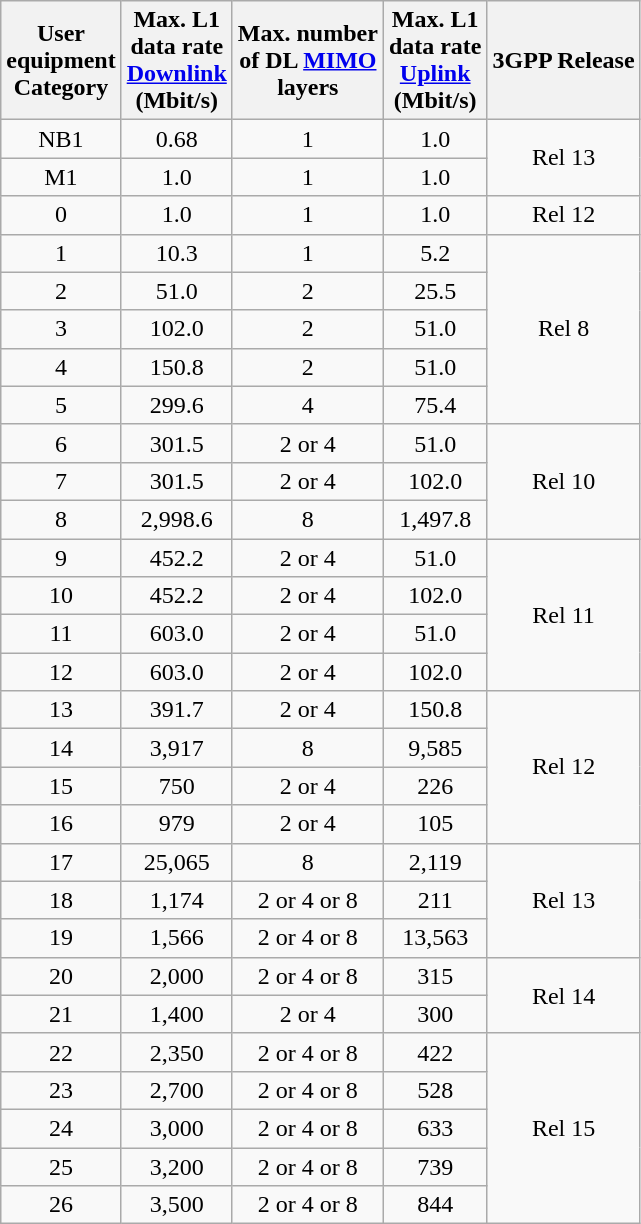<table class="wikitable sortable" style="text-align:center">
<tr>
<th>User<br>equipment<br>Category</th>
<th>Max. L1<br>data rate<br><a href='#'>Downlink</a><br>(Mbit/s)</th>
<th>Max. number<br>of DL <a href='#'>MIMO</a><br>layers</th>
<th>Max. L1<br>data rate<br><a href='#'>Uplink</a><br>(Mbit/s)</th>
<th>3GPP Release</th>
</tr>
<tr>
<td>NB1</td>
<td>0.68</td>
<td>1</td>
<td>1.0</td>
<td rowspan="2">Rel 13</td>
</tr>
<tr>
<td>M1</td>
<td>1.0</td>
<td>1</td>
<td>1.0</td>
</tr>
<tr>
<td>0</td>
<td>1.0</td>
<td>1</td>
<td>1.0</td>
<td>Rel 12</td>
</tr>
<tr>
<td>1</td>
<td>10.3</td>
<td>1</td>
<td>5.2</td>
<td rowspan="5">Rel 8</td>
</tr>
<tr>
<td>2</td>
<td>51.0</td>
<td>2</td>
<td>25.5</td>
</tr>
<tr>
<td>3</td>
<td>102.0</td>
<td>2</td>
<td>51.0</td>
</tr>
<tr>
<td>4</td>
<td>150.8</td>
<td>2</td>
<td>51.0</td>
</tr>
<tr>
<td>5</td>
<td>299.6</td>
<td>4</td>
<td>75.4</td>
</tr>
<tr>
<td>6</td>
<td>301.5</td>
<td>2 or 4</td>
<td>51.0</td>
<td rowspan="3">Rel 10</td>
</tr>
<tr>
<td>7</td>
<td>301.5</td>
<td>2 or 4</td>
<td>102.0</td>
</tr>
<tr>
<td>8</td>
<td>2,998.6</td>
<td>8</td>
<td>1,497.8</td>
</tr>
<tr>
<td>9</td>
<td>452.2</td>
<td>2 or 4</td>
<td>51.0</td>
<td rowspan="4">Rel 11</td>
</tr>
<tr>
<td>10</td>
<td>452.2</td>
<td>2 or 4</td>
<td>102.0</td>
</tr>
<tr>
<td>11</td>
<td>603.0</td>
<td>2 or 4</td>
<td>51.0</td>
</tr>
<tr>
<td>12</td>
<td>603.0</td>
<td>2 or 4</td>
<td>102.0</td>
</tr>
<tr>
<td>13</td>
<td>391.7</td>
<td>2 or 4</td>
<td>150.8</td>
<td rowspan="4">Rel 12</td>
</tr>
<tr>
<td>14</td>
<td>3,917</td>
<td>8</td>
<td>9,585</td>
</tr>
<tr>
<td>15</td>
<td>750</td>
<td>2 or 4</td>
<td>226</td>
</tr>
<tr>
<td>16</td>
<td>979</td>
<td>2 or 4</td>
<td>105</td>
</tr>
<tr>
<td>17</td>
<td>25,065</td>
<td>8</td>
<td>2,119</td>
<td rowspan="3">Rel 13</td>
</tr>
<tr>
<td>18</td>
<td>1,174</td>
<td>2 or 4 or 8</td>
<td>211</td>
</tr>
<tr>
<td>19</td>
<td>1,566</td>
<td>2 or 4 or 8</td>
<td>13,563</td>
</tr>
<tr>
<td>20</td>
<td>2,000</td>
<td>2 or 4 or 8</td>
<td>315</td>
<td rowspan="2">Rel 14</td>
</tr>
<tr>
<td>21</td>
<td>1,400</td>
<td>2 or 4</td>
<td>300</td>
</tr>
<tr>
<td>22</td>
<td>2,350</td>
<td>2 or 4 or 8</td>
<td>422</td>
<td rowspan="5">Rel 15</td>
</tr>
<tr>
<td>23</td>
<td>2,700</td>
<td>2 or 4 or 8</td>
<td>528</td>
</tr>
<tr>
<td>24</td>
<td>3,000</td>
<td>2 or 4 or 8</td>
<td>633</td>
</tr>
<tr>
<td>25</td>
<td>3,200</td>
<td>2 or 4 or 8</td>
<td>739</td>
</tr>
<tr>
<td>26</td>
<td>3,500</td>
<td>2 or 4 or 8</td>
<td>844</td>
</tr>
</table>
